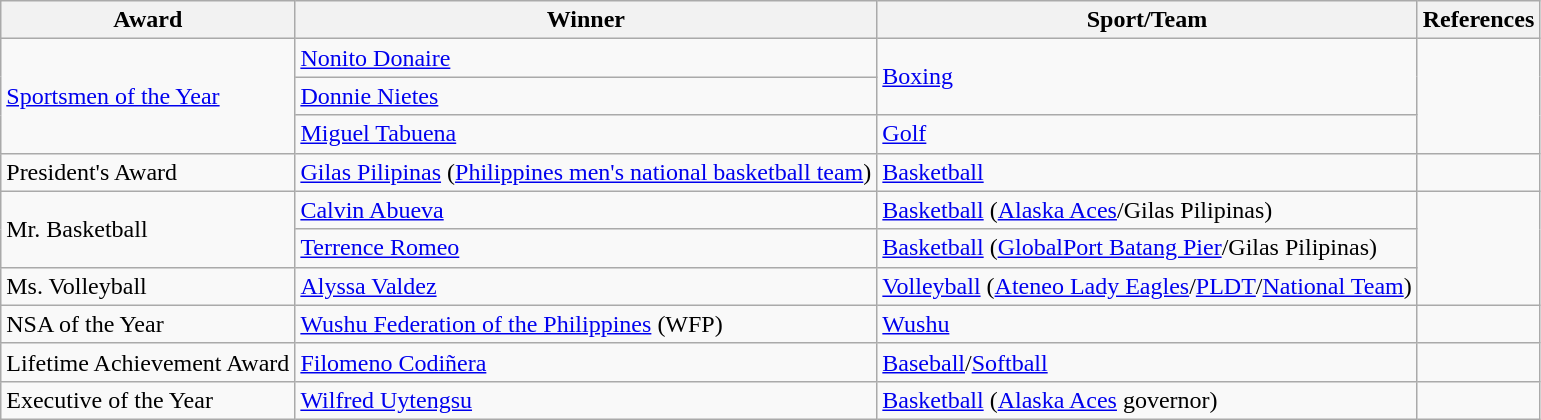<table class="wikitable">
<tr>
<th>Award</th>
<th>Winner</th>
<th>Sport/Team</th>
<th>References</th>
</tr>
<tr>
<td rowspan=3><a href='#'>Sportsmen of the Year</a></td>
<td><a href='#'>Nonito Donaire</a></td>
<td rowspan=2><a href='#'>Boxing</a></td>
<td rowspan=3></td>
</tr>
<tr>
<td><a href='#'>Donnie Nietes</a></td>
</tr>
<tr>
<td><a href='#'>Miguel Tabuena</a></td>
<td><a href='#'>Golf</a></td>
</tr>
<tr>
<td>President's Award</td>
<td><a href='#'>Gilas Pilipinas</a> (<a href='#'>Philippines men's national basketball team</a>)</td>
<td><a href='#'>Basketball</a></td>
<td></td>
</tr>
<tr>
<td rowspan=2>Mr. Basketball</td>
<td><a href='#'>Calvin Abueva</a></td>
<td><a href='#'>Basketball</a> (<a href='#'>Alaska Aces</a>/Gilas Pilipinas)</td>
<td rowspan=3></td>
</tr>
<tr>
<td><a href='#'>Terrence Romeo</a></td>
<td><a href='#'>Basketball</a> (<a href='#'>GlobalPort Batang Pier</a>/Gilas Pilipinas)</td>
</tr>
<tr>
<td>Ms. Volleyball</td>
<td><a href='#'>Alyssa Valdez</a></td>
<td><a href='#'>Volleyball</a> (<a href='#'>Ateneo Lady Eagles</a>/<a href='#'>PLDT</a>/<a href='#'>National Team</a>)</td>
</tr>
<tr>
<td>NSA of the Year</td>
<td><a href='#'>Wushu Federation of the Philippines</a> (WFP)</td>
<td><a href='#'>Wushu</a></td>
<td></td>
</tr>
<tr>
<td>Lifetime Achievement Award</td>
<td><a href='#'>Filomeno Codiñera</a></td>
<td><a href='#'>Baseball</a>/<a href='#'>Softball</a></td>
<td></td>
</tr>
<tr>
<td>Executive of the Year</td>
<td><a href='#'>Wilfred Uytengsu</a></td>
<td><a href='#'>Basketball</a> (<a href='#'>Alaska Aces</a> governor)</td>
<td></td>
</tr>
</table>
